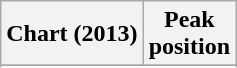<table class="wikitable sortable plainrowheaders" style="text-align:center">
<tr>
<th scope="col">Chart (2013)</th>
<th scope="col">Peak<br>position</th>
</tr>
<tr>
</tr>
<tr>
</tr>
<tr>
</tr>
</table>
